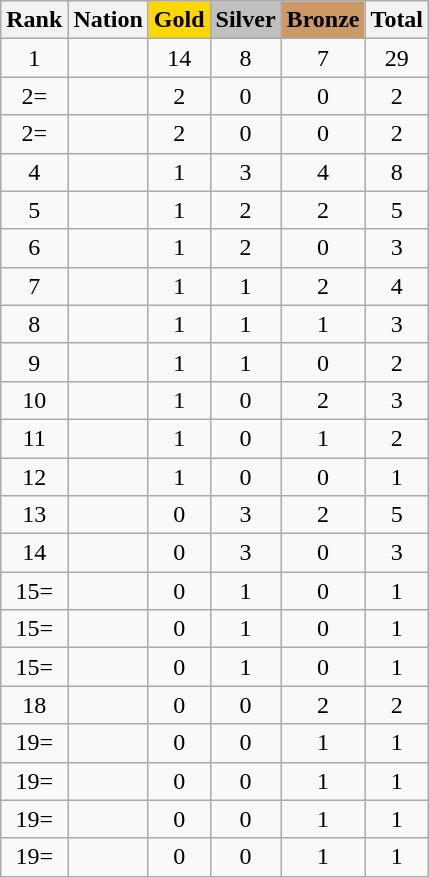<table class="wikitable sortable" style="text-align:center">
<tr>
<th>Rank</th>
<th>Nation</th>
<th style="background-color:gold">Gold</th>
<th style="background-color:silver">Silver</th>
<th style="background-color:#cc9966">Bronze</th>
<th>Total</th>
</tr>
<tr>
<td>1</td>
<td align=left></td>
<td>14</td>
<td>8</td>
<td>7</td>
<td>29</td>
</tr>
<tr>
<td>2=</td>
<td align=left></td>
<td>2</td>
<td>0</td>
<td>0</td>
<td>2</td>
</tr>
<tr>
<td>2=</td>
<td align=left></td>
<td>2</td>
<td>0</td>
<td>0</td>
<td>2</td>
</tr>
<tr>
<td>4</td>
<td align=left></td>
<td>1</td>
<td>3</td>
<td>4</td>
<td>8</td>
</tr>
<tr>
<td>5</td>
<td align=left></td>
<td>1</td>
<td>2</td>
<td>2</td>
<td>5</td>
</tr>
<tr>
<td>6</td>
<td align=left></td>
<td>1</td>
<td>2</td>
<td>0</td>
<td>3</td>
</tr>
<tr>
<td>7</td>
<td align=left></td>
<td>1</td>
<td>1</td>
<td>2</td>
<td>4</td>
</tr>
<tr>
<td>8</td>
<td align=left></td>
<td>1</td>
<td>1</td>
<td>1</td>
<td>3</td>
</tr>
<tr>
<td>9</td>
<td align=left></td>
<td>1</td>
<td>1</td>
<td>0</td>
<td>2</td>
</tr>
<tr>
<td>10</td>
<td align=left></td>
<td>1</td>
<td>0</td>
<td>2</td>
<td>3</td>
</tr>
<tr>
<td>11</td>
<td align=left></td>
<td>1</td>
<td>0</td>
<td>1</td>
<td>2</td>
</tr>
<tr>
<td>12</td>
<td align=left></td>
<td>1</td>
<td>0</td>
<td>0</td>
<td>1</td>
</tr>
<tr>
<td>13</td>
<td align=left></td>
<td>0</td>
<td>3</td>
<td>2</td>
<td>5</td>
</tr>
<tr>
<td>14</td>
<td align=left></td>
<td>0</td>
<td>3</td>
<td>0</td>
<td>3</td>
</tr>
<tr>
<td>15=</td>
<td align=left></td>
<td>0</td>
<td>1</td>
<td>0</td>
<td>1</td>
</tr>
<tr>
<td>15=</td>
<td align=left></td>
<td>0</td>
<td>1</td>
<td>0</td>
<td>1</td>
</tr>
<tr>
<td>15=</td>
<td align=left></td>
<td>0</td>
<td>1</td>
<td>0</td>
<td>1</td>
</tr>
<tr>
<td>18</td>
<td align=left></td>
<td>0</td>
<td>0</td>
<td>2</td>
<td>2</td>
</tr>
<tr>
<td>19=</td>
<td align=left></td>
<td>0</td>
<td>0</td>
<td>1</td>
<td>1</td>
</tr>
<tr>
<td>19=</td>
<td align=left></td>
<td>0</td>
<td>0</td>
<td>1</td>
<td>1</td>
</tr>
<tr>
<td>19=</td>
<td align=left></td>
<td>0</td>
<td>0</td>
<td>1</td>
<td>1</td>
</tr>
<tr>
<td>19=</td>
<td align=left></td>
<td>0</td>
<td>0</td>
<td>1</td>
<td>1</td>
</tr>
<tr>
</tr>
</table>
